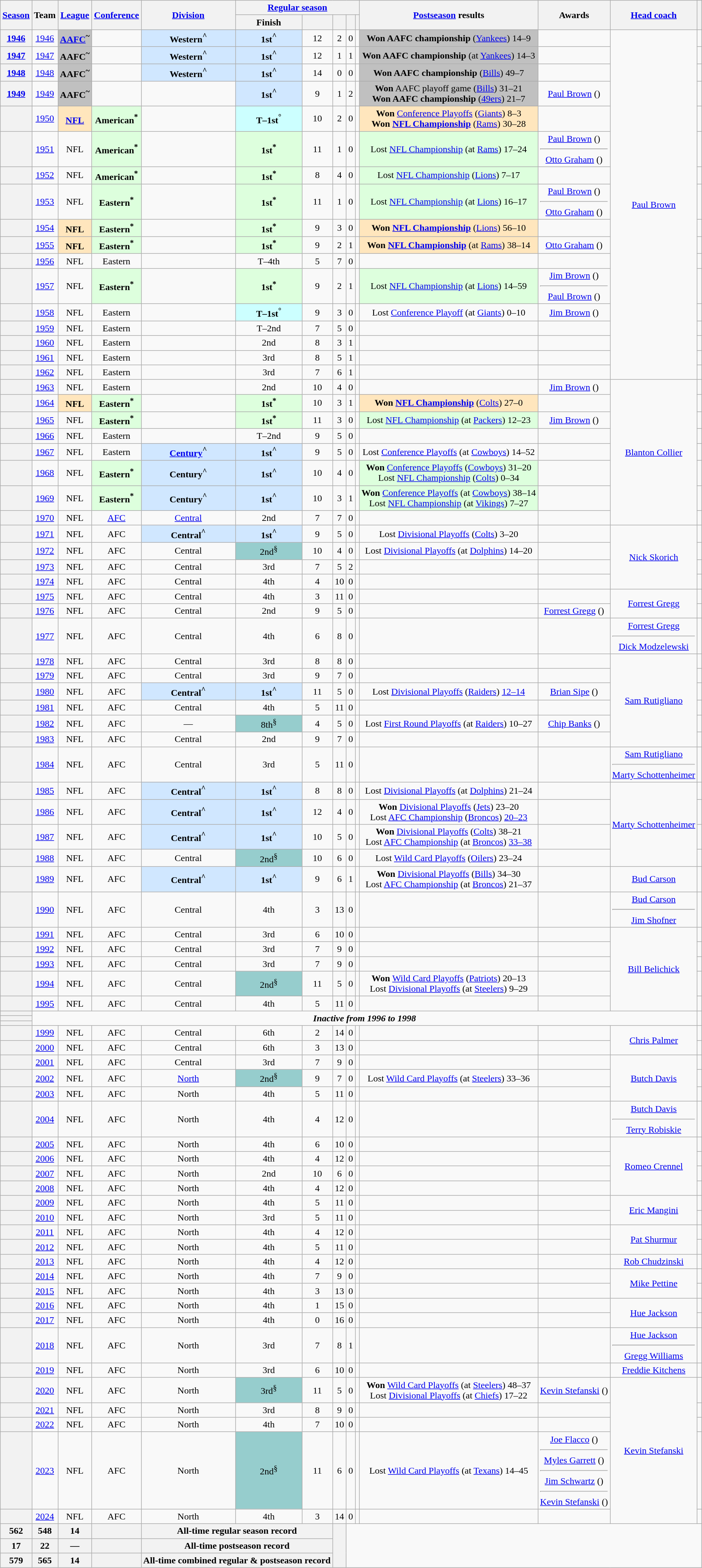<table class="wikitable sortable" style="text-align:center">
<tr>
<th scope="col" rowspan="2"><a href='#'>Season</a></th>
<th scope="col" rowspan="2">Team</th>
<th scope="col" rowspan="2"><a href='#'>League</a></th>
<th scope="col" rowspan="2"><a href='#'>Conference</a></th>
<th scope="col" rowspan="2"><a href='#'>Division</a></th>
<th scope="colgroup" colspan="5"><a href='#'>Regular season</a></th>
<th scope="col" rowspan="2" class="unsortable"><a href='#'>Postseason</a> results</th>
<th scope="col" rowspan="2" class="unsortable">Awards</th>
<th scope="col" rowspan="2" class="unsortable"><a href='#'>Head coach</a></th>
<th scope="col" rowspan="2" class="unsortable"></th>
</tr>
<tr>
<th scope="col">Finish</th>
<th scope="col"></th>
<th scope="col"></th>
<th scope="col"></th>
<th scope="col"></th>
</tr>
<tr>
<th scope="row"><a href='#'>1946</a></th>
<td><a href='#'>1946</a></td>
<td style="background-color: silver"><strong><a href='#'>AAFC</a><sup>~</sup></strong></td>
<td></td>
<td style="background-color: #D0E7FF"><strong>Western<sup>^</sup></strong></td>
<td style="background-color: #D0E7FF"><strong>1st<sup>^</sup></strong></td>
<td>12</td>
<td>2</td>
<td>0</td>
<td></td>
<td style="background-color: silver"><strong>Won AAFC championship </strong> (<a href='#'>Yankees</a>) 14–9</td>
<td></td>
<td rowspan="17"><a href='#'>Paul Brown</a></td>
<td></td>
</tr>
<tr>
<th scope="row"><a href='#'>1947</a></th>
<td><a href='#'>1947</a></td>
<td style="background-color: silver"><strong>AAFC<sup>~</sup></strong></td>
<td></td>
<td style="background-color: #D0E7FF"><strong>Western<sup>^</sup></strong></td>
<td style="background-color: #D0E7FF"><strong>1st<sup>^</sup></strong></td>
<td>12</td>
<td>1</td>
<td>1</td>
<td></td>
<td style="background-color: silver"><strong>Won AAFC championship </strong> (at <a href='#'>Yankees</a>) 14–3</td>
<td></td>
<td></td>
</tr>
<tr>
<th scope="row"><a href='#'>1948</a></th>
<td><a href='#'>1948</a></td>
<td style="background-color: silver"><strong>AAFC<sup>~</sup></strong></td>
<td></td>
<td style="background-color: #D0E7FF"><strong>Western<sup>^</sup></strong></td>
<td style="background-color: #D0E7FF"><strong>1st<sup>^</sup></strong></td>
<td>14</td>
<td>0</td>
<td>0</td>
<td></td>
<td style="background-color: silver"><strong>Won AAFC championship </strong> (<a href='#'>Bills</a>) 49–7</td>
<td></td>
<td></td>
</tr>
<tr>
<th scope="row"><a href='#'>1949</a></th>
<td><a href='#'>1949</a></td>
<td style="background-color: silver"><strong>AAFC<sup>~</sup></strong></td>
<td></td>
<td></td>
<td style="background-color: #D0E7FF"><strong>1st<sup>^</sup></strong></td>
<td>9</td>
<td>1</td>
<td>2</td>
<td></td>
<td style="background-color: silver"><strong>Won</strong> AAFC playoff game (<a href='#'>Bills</a>) 31–21<br><strong>Won AAFC championship </strong> (<a href='#'>49ers</a>) 21–7</td>
<td><a href='#'>Paul Brown</a> ()</td>
<td></td>
</tr>
<tr>
<th scope="row"></th>
<td><a href='#'>1950</a></td>
<td style="background-color: #FFE6BD"><strong><a href='#'>NFL</a><sup></sup></strong></td>
<td style="background-color: #DDFFDD"><strong>American<sup>*</sup></strong></td>
<td></td>
<td style="background-color: #CCFFFF"><strong>T–1st<sup>°</sup></strong></td>
<td>10</td>
<td>2</td>
<td>0</td>
<td></td>
<td style="background-color: #FFE6BD"><strong>Won</strong> <a href='#'>Conference Playoffs</a> (<a href='#'>Giants</a>) 8–3<br><strong>Won <a href='#'>NFL Championship</a> </strong> (<a href='#'>Rams</a>) 30–28</td>
<td></td>
<td></td>
</tr>
<tr>
<th scope="row"></th>
<td><a href='#'>1951</a></td>
<td>NFL</td>
<td style="background-color: #DDFFDD"><strong>American<sup>*</sup></strong></td>
<td></td>
<td style="background-color: #DDFFDD"><strong>1st<sup>*</sup></strong></td>
<td>11</td>
<td>1</td>
<td>0</td>
<td></td>
<td style="background-color: #DDFFDD">Lost <a href='#'>NFL Championship</a> (at <a href='#'>Rams</a>) 17–24</td>
<td><a href='#'>Paul Brown</a> ()<hr><a href='#'>Otto Graham</a> ()</td>
<td></td>
</tr>
<tr>
<th scope="row"></th>
<td><a href='#'>1952</a></td>
<td>NFL</td>
<td style="background-color: #DDFFDD"><strong>American<sup>*</sup></strong></td>
<td></td>
<td style="background-color: #DDFFDD"><strong>1st<sup>*</sup></strong></td>
<td>8</td>
<td>4</td>
<td>0</td>
<td></td>
<td style="background-color: #DDFFDD">Lost <a href='#'>NFL Championship</a> (<a href='#'>Lions</a>) 7–17</td>
<td></td>
<td></td>
</tr>
<tr>
<th scope="row"></th>
<td><a href='#'>1953</a></td>
<td>NFL</td>
<td style="background-color: #DDFFDD"><strong>Eastern<sup>*</sup></strong></td>
<td></td>
<td style="background-color: #DDFFDD"><strong>1st<sup>*</sup></strong></td>
<td>11</td>
<td>1</td>
<td>0</td>
<td></td>
<td style="background-color: #DDFFDD">Lost <a href='#'>NFL Championship</a> (at <a href='#'>Lions</a>) 16–17</td>
<td><a href='#'>Paul Brown</a> ()<hr><a href='#'>Otto Graham</a> ()</td>
<td></td>
</tr>
<tr>
<th scope="row"></th>
<td><a href='#'>1954</a></td>
<td style="background-color: #FFE6BD"><strong>NFL<sup></sup></strong></td>
<td style="background-color: #DDFFDD"><strong>Eastern<sup>*</sup></strong></td>
<td></td>
<td style="background-color: #DDFFDD"><strong>1st<sup>*</sup></strong></td>
<td>9</td>
<td>3</td>
<td>0</td>
<td></td>
<td style="background-color: #FFE6BD"><strong>Won <a href='#'>NFL Championship</a> </strong> (<a href='#'>Lions</a>) 56–10</td>
<td></td>
<td></td>
</tr>
<tr>
<th scope="row"></th>
<td><a href='#'>1955</a></td>
<td style="background-color: #FFE6BD"><strong>NFL<sup></sup></strong></td>
<td style="background-color: #DDFFDD"><strong>Eastern<sup>*</sup></strong></td>
<td></td>
<td style="background-color: #DDFFDD"><strong>1st<sup>*</sup></strong></td>
<td>9</td>
<td>2</td>
<td>1</td>
<td></td>
<td style="background-color: #FFE6BD"><strong>Won <a href='#'>NFL Championship</a> </strong> (at <a href='#'>Rams</a>) 38–14</td>
<td><a href='#'>Otto Graham</a> ()</td>
<td></td>
</tr>
<tr>
<th scope="row"></th>
<td><a href='#'>1956</a></td>
<td>NFL</td>
<td>Eastern</td>
<td></td>
<td>T–4th</td>
<td>5</td>
<td>7</td>
<td>0</td>
<td></td>
<td></td>
<td></td>
<td></td>
</tr>
<tr>
<th scope="row"></th>
<td><a href='#'>1957</a></td>
<td>NFL</td>
<td style="background-color: #DDFFDD"><strong>Eastern<sup>*</sup></strong></td>
<td></td>
<td style="background-color: #DDFFDD"><strong>1st<sup>*</sup></strong></td>
<td>9</td>
<td>2</td>
<td>1</td>
<td></td>
<td style="background-color: #DDFFDD">Lost <a href='#'>NFL Championship</a> (at <a href='#'>Lions</a>) 14–59</td>
<td><a href='#'>Jim Brown</a> ()<hr><a href='#'>Paul Brown</a> ()</td>
<td></td>
</tr>
<tr>
<th scope="row"></th>
<td><a href='#'>1958</a></td>
<td>NFL</td>
<td>Eastern</td>
<td></td>
<td style="background-color: #CCFFFF"><strong>T–1st<sup>°</sup></strong></td>
<td>9</td>
<td>3</td>
<td>0</td>
<td></td>
<td>Lost <a href='#'>Conference Playoff</a> (at <a href='#'>Giants</a>) 0–10</td>
<td><a href='#'>Jim Brown</a> ()</td>
<td></td>
</tr>
<tr>
<th scope="row"></th>
<td><a href='#'>1959</a></td>
<td>NFL</td>
<td>Eastern</td>
<td></td>
<td>T–2nd</td>
<td>7</td>
<td>5</td>
<td>0</td>
<td></td>
<td></td>
<td></td>
<td></td>
</tr>
<tr>
<th scope="row"></th>
<td><a href='#'>1960</a></td>
<td>NFL</td>
<td>Eastern</td>
<td></td>
<td>2nd</td>
<td>8</td>
<td>3</td>
<td>1</td>
<td></td>
<td></td>
<td></td>
<td></td>
</tr>
<tr>
<th scope="row"></th>
<td><a href='#'>1961</a></td>
<td>NFL</td>
<td>Eastern</td>
<td></td>
<td>3rd</td>
<td>8</td>
<td>5</td>
<td>1</td>
<td></td>
<td></td>
<td></td>
<td></td>
</tr>
<tr>
<th scope="row"></th>
<td><a href='#'>1962</a></td>
<td>NFL</td>
<td>Eastern</td>
<td></td>
<td>3rd</td>
<td>7</td>
<td>6</td>
<td>1</td>
<td></td>
<td></td>
<td></td>
<td></td>
</tr>
<tr>
<th scope="row"></th>
<td><a href='#'>1963</a></td>
<td>NFL</td>
<td>Eastern</td>
<td></td>
<td>2nd</td>
<td>10</td>
<td>4</td>
<td>0</td>
<td></td>
<td></td>
<td><a href='#'>Jim Brown</a> ()</td>
<td rowspan="8"><a href='#'>Blanton Collier</a></td>
<td></td>
</tr>
<tr>
<th scope="row"></th>
<td><a href='#'>1964</a></td>
<td style="background-color: #FFE6BD"><strong>NFL<sup></sup></strong></td>
<td style="background-color: #DDFFDD"><strong>Eastern<sup>*</sup></strong></td>
<td></td>
<td style="background-color: #DDFFDD"><strong>1st<sup>*</sup></strong></td>
<td>10</td>
<td>3</td>
<td>1</td>
<td></td>
<td style="background-color: #FFE6BD"><strong>Won <a href='#'>NFL Championship</a> </strong> (<a href='#'>Colts</a>) 27–0</td>
<td></td>
<td></td>
</tr>
<tr>
<th scope="row"></th>
<td><a href='#'>1965</a></td>
<td>NFL</td>
<td style="background-color: #DDFFDD"><strong>Eastern<sup>*</sup></strong></td>
<td></td>
<td style="background-color: #DDFFDD"><strong>1st<sup>*</sup></strong></td>
<td>11</td>
<td>3</td>
<td>0</td>
<td></td>
<td style="background-color: #DDFFDD">Lost <a href='#'>NFL Championship</a> (at <a href='#'>Packers</a>) 12–23</td>
<td><a href='#'>Jim Brown</a> ()</td>
<td></td>
</tr>
<tr>
<th scope="row"></th>
<td><a href='#'>1966</a></td>
<td>NFL</td>
<td>Eastern</td>
<td></td>
<td>T–2nd</td>
<td>9</td>
<td>5</td>
<td>0</td>
<td></td>
<td></td>
<td></td>
<td></td>
</tr>
<tr>
<th scope="row"></th>
<td><a href='#'>1967</a></td>
<td>NFL</td>
<td>Eastern</td>
<td style="background-color: #D0E7FF"><strong><a href='#'>Century</a><sup>^</sup></strong></td>
<td style="background-color: #D0E7FF"><strong>1st<sup>^</sup></strong></td>
<td>9</td>
<td>5</td>
<td>0</td>
<td></td>
<td>Lost <a href='#'>Conference Playoffs</a> (at <a href='#'>Cowboys</a>) 14–52</td>
<td></td>
<td></td>
</tr>
<tr>
<th scope="row"></th>
<td><a href='#'>1968</a></td>
<td>NFL</td>
<td style="background-color: #DDFFDD"><strong>Eastern<sup>*</sup></strong></td>
<td style="background-color: #D0E7FF"><strong>Century<sup>^</sup></strong></td>
<td style="background-color: #D0E7FF"><strong>1st<sup>^</sup></strong></td>
<td>10</td>
<td>4</td>
<td>0</td>
<td></td>
<td style="background-color: #DDFFDD"><strong>Won</strong> <a href='#'>Conference Playoffs</a> (<a href='#'>Cowboys</a>) 31–20<br>Lost <a href='#'>NFL Championship</a> (<a href='#'>Colts</a>) 0–34</td>
<td></td>
<td></td>
</tr>
<tr>
<th scope="row"></th>
<td><a href='#'>1969</a></td>
<td>NFL</td>
<td style="background-color: #DDFFDD"><strong>Eastern<sup>*</sup></strong></td>
<td style="background-color: #D0E7FF"><strong>Century<sup>^</sup></strong></td>
<td style="background-color: #D0E7FF"><strong>1st<sup>^</sup></strong></td>
<td>10</td>
<td>3</td>
<td>1</td>
<td></td>
<td style="background-color: #DDFFDD"><strong>Won</strong> <a href='#'>Conference Playoffs</a> (at <a href='#'>Cowboys</a>) 38–14<br>Lost <a href='#'>NFL Championship</a> (at <a href='#'>Vikings</a>) 7–27</td>
<td></td>
<td></td>
</tr>
<tr>
<th scope="row"></th>
<td><a href='#'>1970</a></td>
<td>NFL</td>
<td><a href='#'>AFC</a></td>
<td><a href='#'>Central</a></td>
<td>2nd</td>
<td>7</td>
<td>7</td>
<td>0</td>
<td></td>
<td></td>
<td></td>
<td></td>
</tr>
<tr>
<th scope="row"></th>
<td><a href='#'>1971</a></td>
<td>NFL</td>
<td>AFC</td>
<td style="background-color: #D0E7FF"><strong>Central<sup>^</sup></strong></td>
<td style="background-color: #D0E7FF"><strong>1st<sup>^</sup></strong></td>
<td>9</td>
<td>5</td>
<td>0</td>
<td></td>
<td>Lost <a href='#'>Divisional Playoffs</a> (<a href='#'>Colts</a>) 3–20</td>
<td></td>
<td rowspan="4"><a href='#'>Nick Skorich</a></td>
<td></td>
</tr>
<tr>
<th scope="row"></th>
<td><a href='#'>1972</a></td>
<td>NFL</td>
<td>AFC</td>
<td>Central</td>
<td style="background-color: #96CDCD">2nd<sup>§</sup></td>
<td>10</td>
<td>4</td>
<td>0</td>
<td></td>
<td>Lost <a href='#'>Divisional Playoffs</a> (at <a href='#'>Dolphins</a>) 14–20</td>
<td></td>
<td></td>
</tr>
<tr>
<th scope="row"></th>
<td><a href='#'>1973</a></td>
<td>NFL</td>
<td>AFC</td>
<td>Central</td>
<td>3rd</td>
<td>7</td>
<td>5</td>
<td>2</td>
<td></td>
<td></td>
<td></td>
<td></td>
</tr>
<tr>
<th scope="row"></th>
<td><a href='#'>1974</a></td>
<td>NFL</td>
<td>AFC</td>
<td>Central</td>
<td>4th</td>
<td>4</td>
<td>10</td>
<td>0</td>
<td></td>
<td></td>
<td></td>
<td></td>
</tr>
<tr>
<th scope="row"></th>
<td><a href='#'>1975</a></td>
<td>NFL</td>
<td>AFC</td>
<td>Central</td>
<td>4th</td>
<td>3</td>
<td>11</td>
<td>0</td>
<td></td>
<td></td>
<td></td>
<td rowspan="2"><a href='#'>Forrest Gregg</a></td>
<td></td>
</tr>
<tr>
<th scope="row"></th>
<td><a href='#'>1976</a></td>
<td>NFL</td>
<td>AFC</td>
<td>Central</td>
<td>2nd</td>
<td>9</td>
<td>5</td>
<td>0</td>
<td></td>
<td></td>
<td><a href='#'>Forrest Gregg</a> ()</td>
<td></td>
</tr>
<tr>
<th scope="row"></th>
<td><a href='#'>1977</a></td>
<td>NFL</td>
<td>AFC</td>
<td>Central</td>
<td>4th</td>
<td>6</td>
<td>8</td>
<td>0</td>
<td></td>
<td></td>
<td></td>
<td><a href='#'>Forrest Gregg</a>  <hr> <a href='#'>Dick Modzelewski</a> </td>
<td></td>
</tr>
<tr>
<th scope="row"></th>
<td><a href='#'>1978</a></td>
<td>NFL</td>
<td>AFC</td>
<td>Central</td>
<td>3rd</td>
<td>8</td>
<td>8</td>
<td>0</td>
<td></td>
<td></td>
<td></td>
<td rowspan="6"><a href='#'>Sam Rutigliano</a></td>
<td></td>
</tr>
<tr>
<th scope="row"></th>
<td><a href='#'>1979</a></td>
<td>NFL</td>
<td>AFC</td>
<td>Central</td>
<td>3rd</td>
<td>9</td>
<td>7</td>
<td>0</td>
<td></td>
<td></td>
<td></td>
<td></td>
</tr>
<tr>
<th scope="row"></th>
<td><a href='#'>1980</a></td>
<td>NFL</td>
<td>AFC</td>
<td style="background-color: #D0E7FF"><strong>Central<sup>^</sup></strong></td>
<td style="background-color: #D0E7FF"><strong>1st<sup>^</sup></strong></td>
<td>11</td>
<td>5</td>
<td>0</td>
<td></td>
<td>Lost <a href='#'>Divisional Playoffs</a> (<a href='#'>Raiders</a>) <a href='#'>12–14</a></td>
<td><a href='#'>Brian Sipe</a> ()</td>
<td></td>
</tr>
<tr>
<th scope="row"></th>
<td><a href='#'>1981</a></td>
<td>NFL</td>
<td>AFC</td>
<td>Central</td>
<td>4th</td>
<td>5</td>
<td>11</td>
<td>0</td>
<td></td>
<td></td>
<td></td>
<td></td>
</tr>
<tr>
<th scope="row"></th>
<td><a href='#'>1982</a></td>
<td>NFL</td>
<td>AFC</td>
<td>—</td>
<td style="background-color: #96CDCD">8th<sup>§</sup></td>
<td>4</td>
<td>5</td>
<td>0</td>
<td></td>
<td>Lost <a href='#'>First Round Playoffs</a> (at <a href='#'>Raiders</a>) 10–27</td>
<td><a href='#'>Chip Banks</a> ()</td>
<td></td>
</tr>
<tr>
<th scope="row"></th>
<td><a href='#'>1983</a></td>
<td>NFL</td>
<td>AFC</td>
<td>Central</td>
<td>2nd</td>
<td>9</td>
<td>7</td>
<td>0</td>
<td></td>
<td></td>
<td></td>
<td></td>
</tr>
<tr>
<th scope="row"></th>
<td><a href='#'>1984</a></td>
<td>NFL</td>
<td>AFC</td>
<td>Central</td>
<td>3rd</td>
<td>5</td>
<td>11</td>
<td>0</td>
<td></td>
<td></td>
<td></td>
<td><a href='#'>Sam Rutigliano</a>  <hr> <a href='#'>Marty Schottenheimer</a> </td>
<td></td>
</tr>
<tr>
<th scope="row"></th>
<td><a href='#'>1985</a></td>
<td>NFL</td>
<td>AFC</td>
<td style="background-color: #D0E7FF"><strong>Central<sup>^</sup></strong></td>
<td style="background-color: #D0E7FF"><strong>1st<sup>^</sup></strong></td>
<td>8</td>
<td>8</td>
<td>0</td>
<td></td>
<td>Lost <a href='#'>Divisional Playoffs</a> (at <a href='#'>Dolphins</a>) 21–24</td>
<td></td>
<td rowspan="4"><a href='#'>Marty Schottenheimer</a></td>
<td></td>
</tr>
<tr>
<th scope="row"></th>
<td><a href='#'>1986</a></td>
<td>NFL</td>
<td>AFC</td>
<td style="background-color: #D0E7FF"><strong>Central<sup>^</sup></strong></td>
<td style="background-color: #D0E7FF"><strong>1st<sup>^</sup></strong></td>
<td>12</td>
<td>4</td>
<td>0</td>
<td></td>
<td><strong>Won</strong> <a href='#'>Divisional Playoffs</a> (<a href='#'>Jets</a>) 23–20 <br>Lost <a href='#'>AFC Championship</a> (<a href='#'>Broncos</a>) <a href='#'>20–23 </a></td>
<td></td>
<td></td>
</tr>
<tr>
<th scope="row"></th>
<td><a href='#'>1987</a></td>
<td>NFL</td>
<td>AFC</td>
<td style="background-color: #D0E7FF"><strong>Central<sup>^</sup></strong></td>
<td style="background-color: #D0E7FF"><strong>1st<sup>^</sup></strong></td>
<td>10</td>
<td>5</td>
<td>0</td>
<td></td>
<td><strong>Won</strong> <a href='#'>Divisional Playoffs</a> (<a href='#'>Colts</a>) 38–21<br>Lost <a href='#'>AFC Championship</a> (at <a href='#'>Broncos</a>) <a href='#'>33–38</a></td>
<td></td>
<td></td>
</tr>
<tr>
<th scope="row"></th>
<td><a href='#'>1988</a></td>
<td>NFL</td>
<td>AFC</td>
<td>Central</td>
<td style="background-color: #96CDCD">2nd<sup>§</sup></td>
<td>10</td>
<td>6</td>
<td>0</td>
<td></td>
<td>Lost <a href='#'>Wild Card Playoffs</a> (<a href='#'>Oilers</a>) 23–24</td>
<td></td>
<td></td>
</tr>
<tr>
<th scope="row"></th>
<td><a href='#'>1989</a></td>
<td>NFL</td>
<td>AFC</td>
<td style="background-color: #D0E7FF"><strong>Central<sup>^</sup></strong></td>
<td style="background-color: #D0E7FF"><strong>1st<sup>^</sup></strong></td>
<td>9</td>
<td>6</td>
<td>1</td>
<td></td>
<td><strong>Won</strong> <a href='#'>Divisional Playoffs</a> (<a href='#'>Bills</a>) 34–30<br>Lost <a href='#'>AFC Championship</a> (at <a href='#'>Broncos</a>) 21–37</td>
<td></td>
<td><a href='#'>Bud Carson</a></td>
<td></td>
</tr>
<tr>
<th scope="row"></th>
<td><a href='#'>1990</a></td>
<td>NFL</td>
<td>AFC</td>
<td>Central</td>
<td>4th</td>
<td>3</td>
<td>13</td>
<td>0</td>
<td></td>
<td></td>
<td></td>
<td><a href='#'>Bud Carson</a>  <hr> <a href='#'>Jim Shofner</a> </td>
<td></td>
</tr>
<tr>
<th scope="row"></th>
<td><a href='#'>1991</a></td>
<td>NFL</td>
<td>AFC</td>
<td>Central</td>
<td>3rd</td>
<td>6</td>
<td>10</td>
<td>0</td>
<td></td>
<td></td>
<td></td>
<td rowspan="5"><a href='#'>Bill Belichick</a></td>
<td></td>
</tr>
<tr>
<th scope="row"></th>
<td><a href='#'>1992</a></td>
<td>NFL</td>
<td>AFC</td>
<td>Central</td>
<td>3rd</td>
<td>7</td>
<td>9</td>
<td>0</td>
<td></td>
<td></td>
<td></td>
<td></td>
</tr>
<tr>
<th scope="row"></th>
<td><a href='#'>1993</a></td>
<td>NFL</td>
<td>AFC</td>
<td>Central</td>
<td>3rd</td>
<td>7</td>
<td>9</td>
<td>0</td>
<td></td>
<td></td>
<td></td>
<td></td>
</tr>
<tr>
<th scope="row"></th>
<td><a href='#'>1994</a></td>
<td>NFL</td>
<td>AFC</td>
<td>Central</td>
<td style="background-color: #96CDCD">2nd<sup>§</sup></td>
<td>11</td>
<td>5</td>
<td>0</td>
<td></td>
<td><strong>Won</strong> <a href='#'>Wild Card Playoffs</a> (<a href='#'>Patriots</a>) 20–13<br>Lost <a href='#'>Divisional Playoffs</a> (at <a href='#'>Steelers</a>) 9–29</td>
<td></td>
<td></td>
</tr>
<tr>
<th scope="row"></th>
<td><a href='#'>1995</a></td>
<td>NFL</td>
<td>AFC</td>
<td>Central</td>
<td>4th</td>
<td>5</td>
<td>11</td>
<td>0</td>
<td></td>
<td></td>
<td></td>
<td></td>
</tr>
<tr>
<th scope="row"></th>
<td colspan="12" rowspan="3"><strong><em>Inactive from 1996 to 1998</em></strong></td>
<td rowspan="3"></td>
</tr>
<tr>
<th scope="row"></th>
</tr>
<tr>
<th scope="row"></th>
</tr>
<tr>
<th scope="row"></th>
<td><a href='#'>1999</a></td>
<td>NFL</td>
<td>AFC</td>
<td>Central</td>
<td>6th</td>
<td>2</td>
<td>14</td>
<td>0</td>
<td></td>
<td></td>
<td></td>
<td rowspan="2"><a href='#'>Chris Palmer</a></td>
<td></td>
</tr>
<tr>
<th scope="row"></th>
<td><a href='#'>2000</a></td>
<td>NFL</td>
<td>AFC</td>
<td>Central</td>
<td>6th</td>
<td>3</td>
<td>13</td>
<td>0</td>
<td></td>
<td></td>
<td></td>
<td></td>
</tr>
<tr>
<th scope="row"></th>
<td><a href='#'>2001</a></td>
<td>NFL</td>
<td>AFC</td>
<td>Central</td>
<td>3rd</td>
<td>7</td>
<td>9</td>
<td>0</td>
<td></td>
<td></td>
<td></td>
<td rowspan="3"><a href='#'>Butch Davis</a></td>
<td></td>
</tr>
<tr>
<th scope="row"></th>
<td><a href='#'>2002</a></td>
<td>NFL</td>
<td>AFC</td>
<td><a href='#'>North</a></td>
<td style="background-color: #96CDCD">2nd<sup>§</sup></td>
<td>9</td>
<td>7</td>
<td>0</td>
<td></td>
<td>Lost <a href='#'>Wild Card Playoffs</a> (at <a href='#'>Steelers</a>) 33–36</td>
<td></td>
<td></td>
</tr>
<tr>
<th scope="row"></th>
<td><a href='#'>2003</a></td>
<td>NFL</td>
<td>AFC</td>
<td>North</td>
<td>4th</td>
<td>5</td>
<td>11</td>
<td>0</td>
<td></td>
<td></td>
<td></td>
<td></td>
</tr>
<tr>
<th scope="row"></th>
<td><a href='#'>2004</a></td>
<td>NFL</td>
<td>AFC</td>
<td>North</td>
<td>4th</td>
<td>4</td>
<td>12</td>
<td>0</td>
<td></td>
<td></td>
<td></td>
<td><a href='#'>Butch Davis</a>  <hr> <a href='#'>Terry Robiskie</a> </td>
<td></td>
</tr>
<tr>
<th scope="row"></th>
<td><a href='#'>2005</a></td>
<td>NFL</td>
<td>AFC</td>
<td>North</td>
<td>4th</td>
<td>6</td>
<td>10</td>
<td>0</td>
<td></td>
<td></td>
<td></td>
<td rowspan="4"><a href='#'>Romeo Crennel</a></td>
<td></td>
</tr>
<tr>
<th scope="row"></th>
<td><a href='#'>2006</a></td>
<td>NFL</td>
<td>AFC</td>
<td>North</td>
<td>4th</td>
<td>4</td>
<td>12</td>
<td>0</td>
<td></td>
<td></td>
<td></td>
<td></td>
</tr>
<tr>
<th scope="row"></th>
<td><a href='#'>2007</a></td>
<td>NFL</td>
<td>AFC</td>
<td>North</td>
<td>2nd</td>
<td>10</td>
<td>6</td>
<td>0</td>
<td></td>
<td></td>
<td></td>
<td></td>
</tr>
<tr>
<th scope="row"></th>
<td><a href='#'>2008</a></td>
<td>NFL</td>
<td>AFC</td>
<td>North</td>
<td>4th</td>
<td>4</td>
<td>12</td>
<td>0</td>
<td></td>
<td></td>
<td></td>
<td></td>
</tr>
<tr>
<th scope="row"></th>
<td><a href='#'>2009</a></td>
<td>NFL</td>
<td>AFC</td>
<td>North</td>
<td>4th</td>
<td>5</td>
<td>11</td>
<td>0</td>
<td></td>
<td></td>
<td></td>
<td rowspan="2"><a href='#'>Eric Mangini</a></td>
<td></td>
</tr>
<tr>
<th scope="row"></th>
<td><a href='#'>2010</a></td>
<td>NFL</td>
<td>AFC</td>
<td>North</td>
<td>3rd</td>
<td>5</td>
<td>11</td>
<td>0</td>
<td></td>
<td></td>
<td></td>
<td></td>
</tr>
<tr>
<th scope="row"></th>
<td><a href='#'>2011</a></td>
<td>NFL</td>
<td>AFC</td>
<td>North</td>
<td>4th</td>
<td>4</td>
<td>12</td>
<td>0</td>
<td></td>
<td></td>
<td></td>
<td rowspan="2"><a href='#'>Pat Shurmur</a></td>
<td></td>
</tr>
<tr>
<th scope="row"></th>
<td><a href='#'>2012</a></td>
<td>NFL</td>
<td>AFC</td>
<td>North</td>
<td>4th</td>
<td>5</td>
<td>11</td>
<td>0</td>
<td></td>
<td></td>
<td></td>
<td></td>
</tr>
<tr>
<th scope="row"></th>
<td><a href='#'>2013</a></td>
<td>NFL</td>
<td>AFC</td>
<td>North</td>
<td>4th</td>
<td>4</td>
<td>12</td>
<td>0</td>
<td></td>
<td></td>
<td></td>
<td><a href='#'>Rob Chudzinski</a></td>
<td></td>
</tr>
<tr>
<th scope="row"></th>
<td><a href='#'>2014</a></td>
<td>NFL</td>
<td>AFC</td>
<td>North</td>
<td>4th</td>
<td>7</td>
<td>9</td>
<td>0</td>
<td></td>
<td></td>
<td></td>
<td rowspan="2"><a href='#'>Mike Pettine</a></td>
<td></td>
</tr>
<tr>
<th scope="row"></th>
<td><a href='#'>2015</a></td>
<td>NFL</td>
<td>AFC</td>
<td>North</td>
<td>4th</td>
<td>3</td>
<td>13</td>
<td>0</td>
<td></td>
<td></td>
<td></td>
<td></td>
</tr>
<tr>
<th scope="row"></th>
<td><a href='#'>2016</a></td>
<td>NFL</td>
<td>AFC</td>
<td>North</td>
<td>4th</td>
<td>1</td>
<td>15</td>
<td>0</td>
<td></td>
<td></td>
<td></td>
<td rowspan="2"><a href='#'>Hue Jackson</a></td>
<td></td>
</tr>
<tr>
<th scope="row"></th>
<td><a href='#'>2017</a></td>
<td>NFL</td>
<td>AFC</td>
<td>North</td>
<td>4th</td>
<td>0</td>
<td>16</td>
<td>0</td>
<td></td>
<td></td>
<td></td>
<td></td>
</tr>
<tr>
<th scope="row"></th>
<td><a href='#'>2018</a></td>
<td>NFL</td>
<td>AFC</td>
<td>North</td>
<td>3rd</td>
<td>7</td>
<td>8</td>
<td>1</td>
<td></td>
<td></td>
<td></td>
<td><a href='#'>Hue Jackson</a>  <hr> <a href='#'>Gregg Williams</a> </td>
<td></td>
</tr>
<tr>
<th scope="row"></th>
<td><a href='#'>2019</a></td>
<td>NFL</td>
<td>AFC</td>
<td>North</td>
<td>3rd</td>
<td>6</td>
<td>10</td>
<td>0</td>
<td></td>
<td></td>
<td></td>
<td><a href='#'>Freddie Kitchens</a></td>
<td></td>
</tr>
<tr>
<th scope="row"></th>
<td><a href='#'>2020</a></td>
<td>NFL</td>
<td>AFC</td>
<td>North</td>
<td style="background-color: #96CDCD">3rd<sup>§</sup></td>
<td>11</td>
<td>5</td>
<td>0</td>
<td></td>
<td><strong>Won</strong> <a href='#'>Wild Card Playoffs</a> (at <a href='#'>Steelers</a>) 48–37 <br>Lost <a href='#'>Divisional Playoffs</a> (at <a href='#'>Chiefs</a>) 17–22</td>
<td><a href='#'>Kevin Stefanski</a> ()</td>
<td rowspan="5"><a href='#'>Kevin Stefanski</a></td>
<td></td>
</tr>
<tr>
<th scope="row"></th>
<td><a href='#'>2021</a></td>
<td>NFL</td>
<td>AFC</td>
<td>North</td>
<td>3rd</td>
<td>8</td>
<td>9</td>
<td>0</td>
<td></td>
<td></td>
<td></td>
<td></td>
</tr>
<tr>
<th scope="row"></th>
<td><a href='#'>2022</a></td>
<td>NFL</td>
<td>AFC</td>
<td>North</td>
<td>4th</td>
<td>7</td>
<td>10</td>
<td>0</td>
<td></td>
<td></td>
<td></td>
<td></td>
</tr>
<tr>
<th scope="row"></th>
<td><a href='#'>2023</a></td>
<td>NFL</td>
<td>AFC</td>
<td>North</td>
<td style="background-color: #96CDCD">2nd<sup>§</sup></td>
<td>11</td>
<td>6</td>
<td>0</td>
<td></td>
<td>Lost <a href='#'>Wild Card Playoffs</a> (at <a href='#'>Texans</a>) 14–45</td>
<td><a href='#'>Joe Flacco</a> ()<hr><a href='#'>Myles Garrett</a> ()<hr><a href='#'>Jim Schwartz</a> ()<hr><a href='#'>Kevin Stefanski</a> ()</td>
<td></td>
</tr>
<tr>
<th scope="row"></th>
<td><a href='#'>2024</a></td>
<td>NFL</td>
<td>AFC</td>
<td>North</td>
<td>4th</td>
<td>3</td>
<td>14</td>
<td>0</td>
<td></td>
<td></td>
<td></td>
<td></td>
</tr>
<tr>
<th>562</th>
<th>548</th>
<th>14</th>
<th></th>
<th colspan="3">All-time regular season record</th>
<th rowspan="3"></th>
</tr>
<tr>
<th>17</th>
<th>22</th>
<th>—</th>
<th></th>
<th colspan="3">All-time postseason record</th>
</tr>
<tr>
<th>579</th>
<th>565</th>
<th>14</th>
<th></th>
<th colspan="3">All-time combined regular & postseason record</th>
</tr>
</table>
